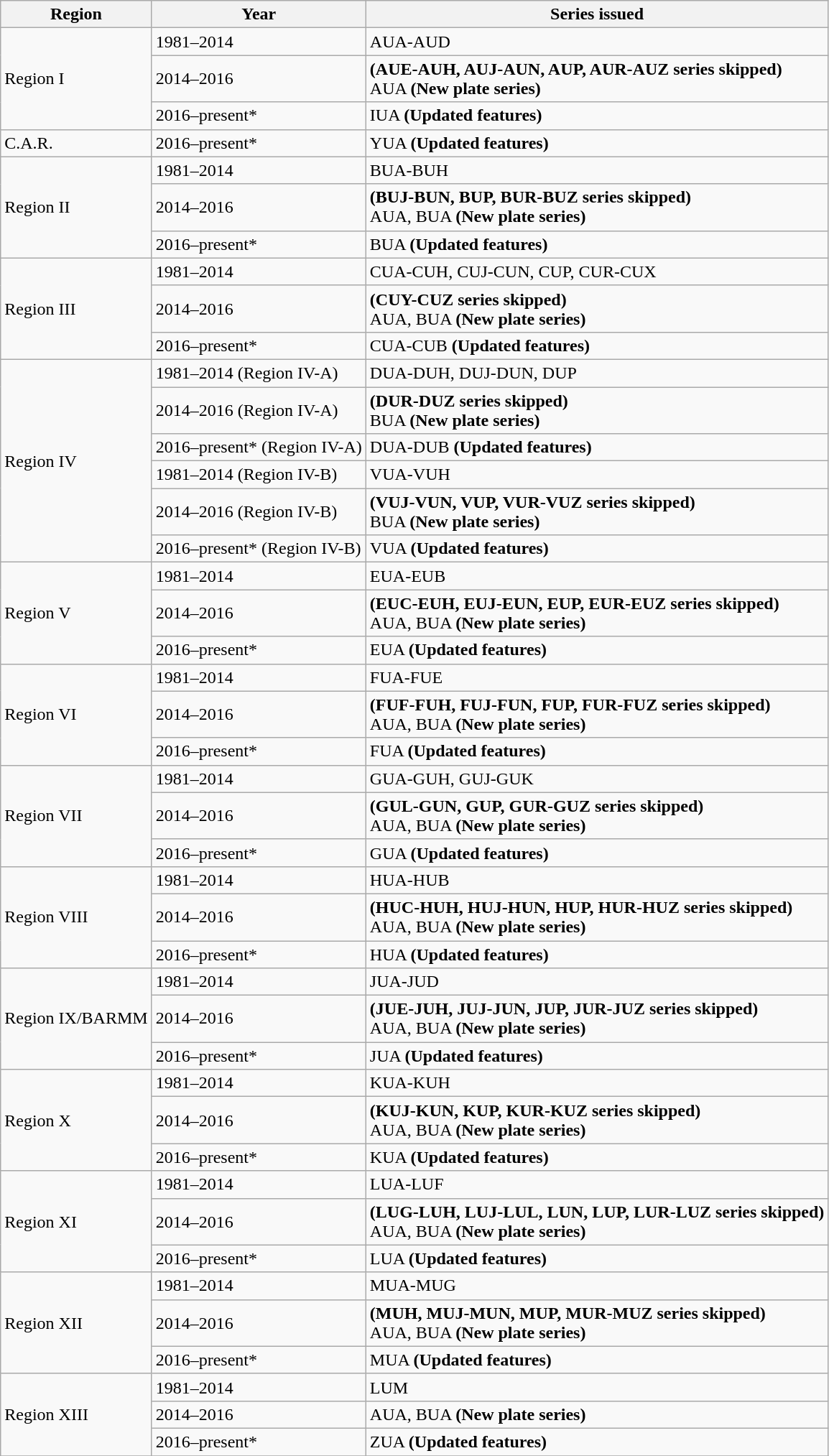<table class="wikitable">
<tr>
<th>Region</th>
<th>Year</th>
<th>Series issued</th>
</tr>
<tr>
<td rowspan="3">Region I</td>
<td>1981–2014</td>
<td>AUA-AUD</td>
</tr>
<tr>
<td>2014–2016</td>
<td><strong>(AUE-AUH, AUJ-AUN, AUP, AUR-AUZ series skipped)</strong><br>AUA <strong>(New plate series)</strong></td>
</tr>
<tr>
<td>2016–present*</td>
<td>IUA <strong>(Updated features)</strong></td>
</tr>
<tr>
<td rowspan="1">C.A.R.</td>
<td>2016–present*</td>
<td>YUA <strong>(Updated features)</strong></td>
</tr>
<tr>
<td rowspan="3">Region II</td>
<td>1981–2014</td>
<td>BUA-BUH</td>
</tr>
<tr>
<td>2014–2016</td>
<td><strong>(BUJ-BUN, BUP, BUR-BUZ series skipped)</strong><br>AUA, BUA <strong>(New plate series)</strong></td>
</tr>
<tr>
<td>2016–present*</td>
<td>BUA <strong>(Updated features)</strong></td>
</tr>
<tr>
<td rowspan="3">Region III</td>
<td>1981–2014</td>
<td>CUA-CUH, CUJ-CUN, CUP, CUR-CUX</td>
</tr>
<tr>
<td>2014–2016</td>
<td><strong>(CUY-CUZ series skipped)</strong><br>AUA, BUA <strong>(New plate series)</strong></td>
</tr>
<tr>
<td>2016–present*</td>
<td>CUA-CUB <strong>(Updated features)</strong></td>
</tr>
<tr>
<td rowspan="6">Region IV</td>
<td>1981–2014 (Region IV-A)</td>
<td>DUA-DUH, DUJ-DUN, DUP</td>
</tr>
<tr>
<td>2014–2016 (Region IV-A)</td>
<td><strong>(DUR-DUZ series skipped)</strong><br>BUA <strong>(New plate series)</strong></td>
</tr>
<tr>
<td>2016–present* (Region IV-A)</td>
<td>DUA-DUB <strong>(Updated features)</strong></td>
</tr>
<tr>
<td>1981–2014 (Region IV-B)</td>
<td>VUA-VUH</td>
</tr>
<tr>
<td>2014–2016 (Region IV-B)</td>
<td><strong>(VUJ-VUN, VUP, VUR-VUZ series skipped)</strong><br>BUA <strong>(New plate series)</strong></td>
</tr>
<tr>
<td>2016–present* (Region IV-B)</td>
<td>VUA <strong>(Updated features)</strong></td>
</tr>
<tr>
<td rowspan="3">Region V</td>
<td>1981–2014</td>
<td>EUA-EUB</td>
</tr>
<tr>
<td>2014–2016</td>
<td><strong>(EUC-EUH, EUJ-EUN, EUP, EUR-EUZ series skipped)</strong><br>AUA, BUA <strong>(New plate series)</strong></td>
</tr>
<tr>
<td>2016–present*</td>
<td>EUA <strong>(Updated features)</strong></td>
</tr>
<tr>
<td rowspan="3">Region VI</td>
<td>1981–2014</td>
<td>FUA-FUE</td>
</tr>
<tr>
<td>2014–2016</td>
<td><strong>(FUF-FUH, FUJ-FUN, FUP, FUR-FUZ series skipped)</strong><br>AUA, BUA <strong>(New plate series)</strong></td>
</tr>
<tr>
<td>2016–present*</td>
<td>FUA <strong>(Updated features)</strong></td>
</tr>
<tr>
<td rowspan="3">Region VII</td>
<td>1981–2014</td>
<td>GUA-GUH, GUJ-GUK</td>
</tr>
<tr>
<td>2014–2016</td>
<td><strong>(GUL-GUN, GUP, GUR-GUZ series skipped)</strong><br>AUA, BUA <strong>(New plate series)</strong></td>
</tr>
<tr>
<td>2016–present*</td>
<td>GUA <strong>(Updated features)</strong></td>
</tr>
<tr>
<td rowspan="3">Region VIII</td>
<td>1981–2014</td>
<td>HUA-HUB</td>
</tr>
<tr>
<td>2014–2016</td>
<td><strong>(HUC-HUH, HUJ-HUN, HUP, HUR-HUZ series skipped)</strong><br>AUA, BUA <strong>(New plate series)</strong></td>
</tr>
<tr>
<td>2016–present*</td>
<td>HUA <strong>(Updated features)</strong></td>
</tr>
<tr>
<td rowspan="3">Region IX/BARMM</td>
<td>1981–2014</td>
<td>JUA-JUD</td>
</tr>
<tr>
<td>2014–2016</td>
<td><strong>(JUE-JUH, JUJ-JUN, JUP, JUR-JUZ series skipped)</strong><br>AUA, BUA <strong>(New plate series)</strong></td>
</tr>
<tr>
<td>2016–present*</td>
<td>JUA <strong>(Updated features)</strong></td>
</tr>
<tr>
<td rowspan="3">Region X</td>
<td>1981–2014</td>
<td>KUA-KUH</td>
</tr>
<tr>
<td>2014–2016</td>
<td><strong>(KUJ-KUN, KUP, KUR-KUZ series skipped)</strong><br>AUA, BUA <strong>(New plate series)</strong></td>
</tr>
<tr>
<td>2016–present*</td>
<td>KUA <strong>(Updated features)</strong></td>
</tr>
<tr>
<td rowspan="3">Region XI</td>
<td>1981–2014</td>
<td>LUA-LUF</td>
</tr>
<tr>
<td>2014–2016</td>
<td><strong>(LUG-LUH, LUJ-LUL, LUN, LUP, LUR-LUZ series skipped)</strong><br>AUA, BUA <strong>(New plate series)</strong></td>
</tr>
<tr>
<td>2016–present*</td>
<td>LUA <strong>(Updated features)</strong></td>
</tr>
<tr>
<td rowspan="3">Region XII</td>
<td>1981–2014</td>
<td>MUA-MUG</td>
</tr>
<tr>
<td>2014–2016</td>
<td><strong>(MUH, MUJ-MUN, MUP, MUR-MUZ series skipped)</strong><br>AUA, BUA <strong>(New plate series)</strong></td>
</tr>
<tr>
<td>2016–present*</td>
<td>MUA <strong>(Updated features)</strong></td>
</tr>
<tr>
<td rowspan="3">Region XIII</td>
<td>1981–2014</td>
<td>LUM</td>
</tr>
<tr>
<td>2014–2016</td>
<td>AUA, BUA <strong>(New plate series)</strong></td>
</tr>
<tr>
<td>2016–present*</td>
<td>ZUA <strong>(Updated features)</strong></td>
</tr>
<tr>
</tr>
</table>
